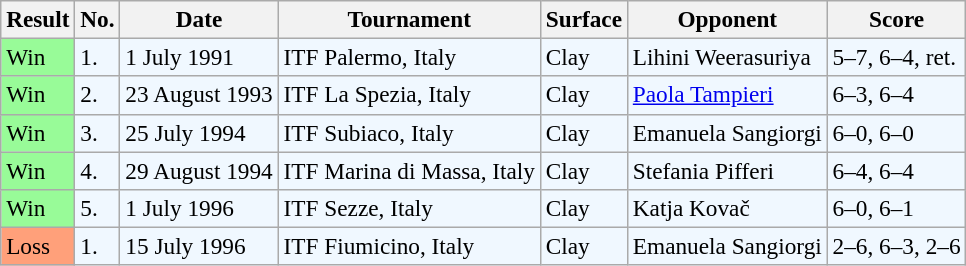<table class="sortable wikitable" style=font-size:97%>
<tr>
<th>Result</th>
<th>No.</th>
<th>Date</th>
<th>Tournament</th>
<th>Surface</th>
<th>Opponent</th>
<th>Score</th>
</tr>
<tr style="background:#f0f8ff;">
<td style="background:#98fb98;">Win</td>
<td>1.</td>
<td>1 July 1991</td>
<td>ITF Palermo, Italy</td>
<td>Clay</td>
<td> Lihini Weerasuriya</td>
<td>5–7, 6–4, ret.</td>
</tr>
<tr style="background:#f0f8ff;">
<td style="background:#98fb98;">Win</td>
<td>2.</td>
<td>23 August 1993</td>
<td>ITF La Spezia, Italy</td>
<td>Clay</td>
<td> <a href='#'>Paola Tampieri</a></td>
<td>6–3, 6–4</td>
</tr>
<tr style="background:#f0f8ff;">
<td style="background:#98fb98;">Win</td>
<td>3.</td>
<td>25 July 1994</td>
<td>ITF Subiaco, Italy</td>
<td>Clay</td>
<td> Emanuela Sangiorgi</td>
<td>6–0, 6–0</td>
</tr>
<tr style="background:#f0f8ff;">
<td style="background:#98fb98;">Win</td>
<td>4.</td>
<td>29 August 1994</td>
<td>ITF Marina di Massa, Italy</td>
<td>Clay</td>
<td> Stefania Pifferi</td>
<td>6–4, 6–4</td>
</tr>
<tr style="background:#f0f8ff;">
<td style="background:#98fb98;">Win</td>
<td>5.</td>
<td>1 July 1996</td>
<td>ITF Sezze, Italy</td>
<td>Clay</td>
<td> Katja Kovač</td>
<td>6–0, 6–1</td>
</tr>
<tr style="background:#f0f8ff;">
<td style="background:#ffa07a;">Loss</td>
<td>1.</td>
<td>15 July 1996</td>
<td>ITF Fiumicino, Italy</td>
<td>Clay</td>
<td> Emanuela Sangiorgi</td>
<td>2–6, 6–3, 2–6</td>
</tr>
</table>
